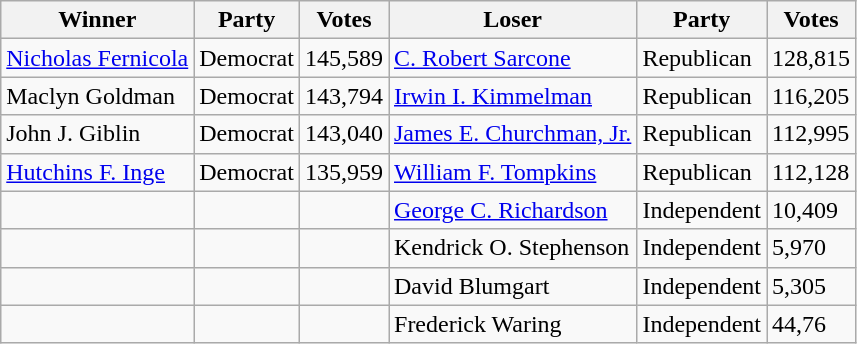<table class="wikitable">
<tr>
<th>Winner</th>
<th>Party</th>
<th>Votes</th>
<th>Loser</th>
<th>Party</th>
<th>Votes</th>
</tr>
<tr>
<td><a href='#'>Nicholas Fernicola</a></td>
<td>Democrat</td>
<td>145,589</td>
<td><a href='#'>C. Robert Sarcone</a></td>
<td>Republican</td>
<td>128,815</td>
</tr>
<tr>
<td>Maclyn Goldman</td>
<td>Democrat</td>
<td>143,794</td>
<td><a href='#'>Irwin I. Kimmelman</a></td>
<td>Republican</td>
<td>116,205</td>
</tr>
<tr>
<td>John J. Giblin</td>
<td>Democrat</td>
<td>143,040</td>
<td><a href='#'>James E. Churchman, Jr.</a></td>
<td>Republican</td>
<td>112,995</td>
</tr>
<tr>
<td><a href='#'>Hutchins F. Inge</a></td>
<td>Democrat</td>
<td>135,959</td>
<td><a href='#'>William F. Tompkins</a></td>
<td>Republican</td>
<td>112,128</td>
</tr>
<tr>
<td></td>
<td></td>
<td></td>
<td><a href='#'>George C. Richardson</a></td>
<td>Independent</td>
<td>10,409</td>
</tr>
<tr>
<td></td>
<td></td>
<td></td>
<td>Kendrick O. Stephenson</td>
<td>Independent</td>
<td>5,970</td>
</tr>
<tr>
<td></td>
<td></td>
<td></td>
<td>David Blumgart</td>
<td>Independent</td>
<td>5,305</td>
</tr>
<tr>
<td></td>
<td></td>
<td></td>
<td>Frederick Waring</td>
<td>Independent</td>
<td>44,76</td>
</tr>
</table>
